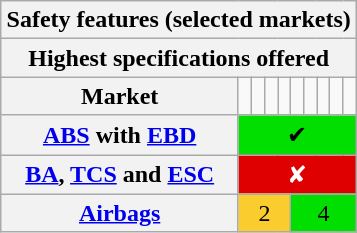<table class="wikitable" align="right">
<tr>
<th align="center" colspan="11">Safety features (selected markets)</th>
</tr>
<tr>
<th scope="col" colspan="10">Highest specifications offered</th>
</tr>
<tr>
<th>Market</th>
<td colspan="1"></td>
<td colspan="1"></td>
<td colspan="1"></td>
<td colspan="1"></td>
<td colspan="1"></td>
<td colspan="1"></td>
<td colspan="1"></td>
<td colspan="1"></td>
<td colspan="1"></td>
</tr>
<tr>
<th><a href='#'>ABS</a> with <a href='#'>EBD</a></th>
<td colspan="19" style="background: #01DF01; color: black" align="center">✔</td>
</tr>
<tr>
<th><a href='#'>BA</a>, <a href='#'>TCS</a> and <a href='#'>ESC</a></th>
<td colspan="19" style="background: #DF0101; color: white" align="center">✘</td>
</tr>
<tr>
<th><a href='#'>Airbags</a></th>
<td colspan="4" style="background: #FACC2E; color: black" align="center">2</td>
<td colspan="5" style="background: #01DF01; color: black" align="center">4</td>
</tr>
</table>
